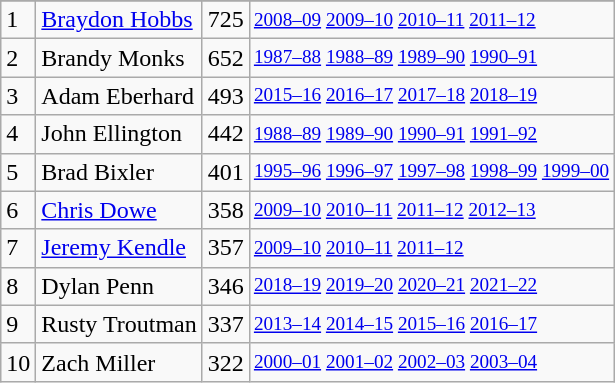<table class="wikitable">
<tr>
</tr>
<tr>
<td>1</td>
<td><a href='#'>Braydon Hobbs</a></td>
<td>725</td>
<td style="font-size:80%;"><a href='#'>2008–09</a> <a href='#'>2009–10</a> <a href='#'>2010–11</a> <a href='#'>2011–12</a></td>
</tr>
<tr>
<td>2</td>
<td>Brandy Monks</td>
<td>652</td>
<td style="font-size:80%;"><a href='#'>1987–88</a> <a href='#'>1988–89</a> <a href='#'>1989–90</a> <a href='#'>1990–91</a></td>
</tr>
<tr>
<td>3</td>
<td>Adam Eberhard</td>
<td>493</td>
<td style="font-size:80%;"><a href='#'>2015–16</a> <a href='#'>2016–17</a> <a href='#'>2017–18</a> <a href='#'>2018–19</a></td>
</tr>
<tr>
<td>4</td>
<td>John Ellington</td>
<td>442</td>
<td style="font-size:80%;"><a href='#'>1988–89</a> <a href='#'>1989–90</a> <a href='#'>1990–91</a> <a href='#'>1991–92</a></td>
</tr>
<tr>
<td>5</td>
<td>Brad Bixler</td>
<td>401</td>
<td style="font-size:80%;"><a href='#'>1995–96</a> <a href='#'>1996–97</a> <a href='#'>1997–98</a> <a href='#'>1998–99</a> <a href='#'>1999–00</a></td>
</tr>
<tr>
<td>6</td>
<td><a href='#'>Chris Dowe</a></td>
<td>358</td>
<td style="font-size:80%;"><a href='#'>2009–10</a> <a href='#'>2010–11</a> <a href='#'>2011–12</a> <a href='#'>2012–13</a></td>
</tr>
<tr>
<td>7</td>
<td><a href='#'>Jeremy Kendle</a></td>
<td>357</td>
<td style="font-size:80%;"><a href='#'>2009–10</a> <a href='#'>2010–11</a> <a href='#'>2011–12</a></td>
</tr>
<tr>
<td>8</td>
<td>Dylan Penn</td>
<td>346</td>
<td style="font-size:80%;"><a href='#'>2018–19</a> <a href='#'>2019–20</a> <a href='#'>2020–21</a> <a href='#'>2021–22</a></td>
</tr>
<tr>
<td>9</td>
<td>Rusty Troutman</td>
<td>337</td>
<td style="font-size:80%;"><a href='#'>2013–14</a> <a href='#'>2014–15</a> <a href='#'>2015–16</a> <a href='#'>2016–17</a></td>
</tr>
<tr>
<td>10</td>
<td>Zach Miller</td>
<td>322</td>
<td style="font-size:80%;"><a href='#'>2000–01</a> <a href='#'>2001–02</a> <a href='#'>2002–03</a> <a href='#'>2003–04</a></td>
</tr>
</table>
